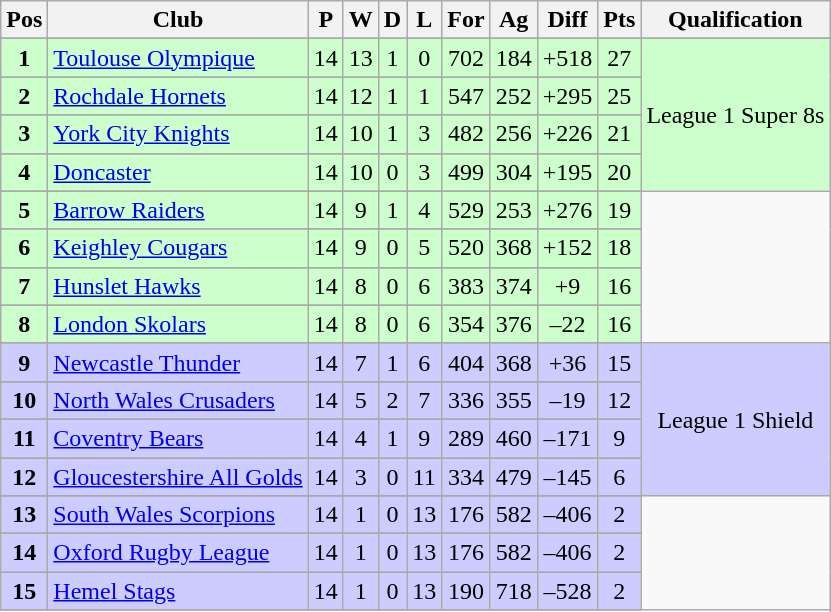<table class="wikitable" style="text-align:center;">
<tr>
<th>Pos</th>
<th>Club</th>
<th>P</th>
<th>W</th>
<th>D</th>
<th>L</th>
<th>For</th>
<th>Ag</th>
<th>Diff</th>
<th>Pts</th>
<th>Qualification</th>
</tr>
<tr --->
</tr>
<tr align=center style="background:#ccffcc;">
<td><strong>1</strong></td>
<td style="text-align:left;"> <a href='#'>Toulouse Olympique</a></td>
<td>14</td>
<td>13</td>
<td>1</td>
<td>0</td>
<td>702</td>
<td>184</td>
<td>+518</td>
<td>27</td>
<td rowspan=8>League 1 Super 8s</td>
</tr>
<tr --->
</tr>
<tr align=center style="background:#ccffcc;">
<td><strong>2</strong></td>
<td style="text-align:left;"> <a href='#'>Rochdale Hornets</a></td>
<td>14</td>
<td>12</td>
<td>1</td>
<td>1</td>
<td>547</td>
<td>252</td>
<td>+295</td>
<td>25</td>
</tr>
<tr --->
</tr>
<tr align=center style="background:#ccffcc;">
<td><strong>3</strong></td>
<td style="text-align:left;"> <a href='#'>York City Knights</a></td>
<td>14</td>
<td>10</td>
<td>1</td>
<td>3</td>
<td>482</td>
<td>256</td>
<td>+226</td>
<td>21</td>
</tr>
<tr --->
</tr>
<tr align=center style="background:#ccffcc;">
<td><strong>4</strong></td>
<td style="text-align:left;"> <a href='#'>Doncaster</a></td>
<td>14</td>
<td>10</td>
<td>0</td>
<td>3</td>
<td>499</td>
<td>304</td>
<td>+195</td>
<td>20</td>
</tr>
<tr --->
</tr>
<tr align=center style="background:#ccffcc;">
<td><strong>5</strong></td>
<td style="text-align:left;"> <a href='#'>Barrow Raiders</a></td>
<td>14</td>
<td>9</td>
<td>1</td>
<td>4</td>
<td>529</td>
<td>253</td>
<td>+276</td>
<td>19</td>
</tr>
<tr --->
</tr>
<tr align=center style="background:#ccffcc">
<td><strong>6</strong></td>
<td style="text-align:left;"> <a href='#'>Keighley Cougars</a></td>
<td>14</td>
<td>9</td>
<td>0</td>
<td>5</td>
<td>520</td>
<td>368</td>
<td>+152</td>
<td>18</td>
</tr>
<tr --->
</tr>
<tr align=center style="background:#ccffcc">
<td><strong>7</strong></td>
<td style="text-align:left;"> <a href='#'>Hunslet Hawks</a></td>
<td>14</td>
<td>8</td>
<td>0</td>
<td>6</td>
<td>383</td>
<td>374</td>
<td>+9</td>
<td>16</td>
</tr>
<tr --->
</tr>
<tr align=center style="background:#ccffcc">
<td><strong>8</strong></td>
<td style="text-align:left;"> <a href='#'>London Skolars</a></td>
<td>14</td>
<td>8</td>
<td>0</td>
<td>6</td>
<td>354</td>
<td>376</td>
<td>–22</td>
<td>16</td>
</tr>
<tr --->
</tr>
<tr align=center style="background:#ccccff;">
<td><strong>9</strong></td>
<td style="text-align:left;"> <a href='#'>Newcastle Thunder</a></td>
<td>14</td>
<td>7</td>
<td>1</td>
<td>6</td>
<td>404</td>
<td>368</td>
<td>+36</td>
<td>15</td>
<td rowspan=7>League 1 Shield</td>
</tr>
<tr --->
</tr>
<tr align=center style="background:#ccccff;">
<td><strong>10</strong></td>
<td style="text-align:left;"> <a href='#'>North Wales Crusaders</a></td>
<td>14</td>
<td>5</td>
<td>2</td>
<td>7</td>
<td>336</td>
<td>355</td>
<td>–19</td>
<td>12</td>
</tr>
<tr --->
</tr>
<tr align=center style="background:#ccccff;">
<td><strong>11</strong></td>
<td style="text-align:left;"> <a href='#'>Coventry Bears</a></td>
<td>14</td>
<td>4</td>
<td>1</td>
<td>9</td>
<td>289</td>
<td>460</td>
<td>–171</td>
<td>9</td>
</tr>
<tr --->
</tr>
<tr align=center style="background:#ccccff;">
<td><strong>12</strong></td>
<td style="text-align:left;"> <a href='#'>Gloucestershire All Golds</a></td>
<td>14</td>
<td>3</td>
<td>0</td>
<td>11</td>
<td>334</td>
<td>479</td>
<td>–145</td>
<td>6</td>
</tr>
<tr --->
</tr>
<tr align=center style="background:#ccccff;">
<td><strong>13</strong></td>
<td style="text-align:left;"> <a href='#'>South Wales Scorpions</a></td>
<td>14</td>
<td>1</td>
<td>0</td>
<td>13</td>
<td>176</td>
<td>582</td>
<td>–406</td>
<td>2</td>
</tr>
<tr --->
</tr>
<tr align=center style="background:#ccccff">
<td><strong>14</strong></td>
<td style="text-align:left;"> <a href='#'>Oxford Rugby League</a></td>
<td>14</td>
<td>1</td>
<td>0</td>
<td>13</td>
<td>176</td>
<td>582</td>
<td>–406</td>
<td>2</td>
</tr>
<tr --->
</tr>
<tr align=center style="background:#ccccff">
<td><strong>15</strong></td>
<td style="text-align:left;"> <a href='#'>Hemel Stags</a></td>
<td>14</td>
<td>1</td>
<td>0</td>
<td>13</td>
<td>190</td>
<td>718</td>
<td>–528</td>
<td>2</td>
</tr>
<tr --->
</tr>
</table>
